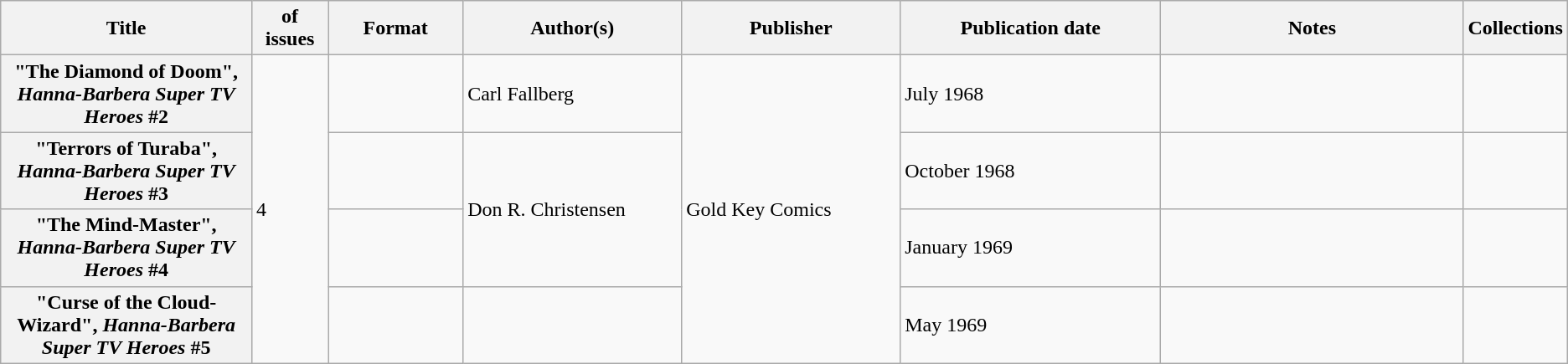<table class="wikitable">
<tr>
<th>Title</th>
<th style="width:40pt"> of issues</th>
<th style="width:75pt">Format</th>
<th style="width:125pt">Author(s)</th>
<th style="width:125pt">Publisher</th>
<th style="width:150pt">Publication date</th>
<th style="width:175pt">Notes</th>
<th>Collections</th>
</tr>
<tr>
<th>"The Diamond of Doom", <em>Hanna-Barbera Super TV Heroes</em> #2</th>
<td rowspan="4">4</td>
<td></td>
<td>Carl Fallberg</td>
<td rowspan="4">Gold Key Comics</td>
<td>July 1968</td>
<td></td>
<td></td>
</tr>
<tr>
<th>"Terrors of Turaba", <em>Hanna-Barbera Super TV Heroes</em> #3</th>
<td></td>
<td rowspan="2">Don R. Christensen</td>
<td>October 1968</td>
<td></td>
<td></td>
</tr>
<tr>
<th>"The Mind-Master", <em>Hanna-Barbera Super TV Heroes</em> #4</th>
<td></td>
<td>January 1969</td>
<td></td>
<td></td>
</tr>
<tr>
<th>"Curse of the Cloud-Wizard", <em>Hanna-Barbera Super TV Heroes</em> #5</th>
<td></td>
<td></td>
<td>May 1969</td>
<td></td>
<td></td>
</tr>
</table>
